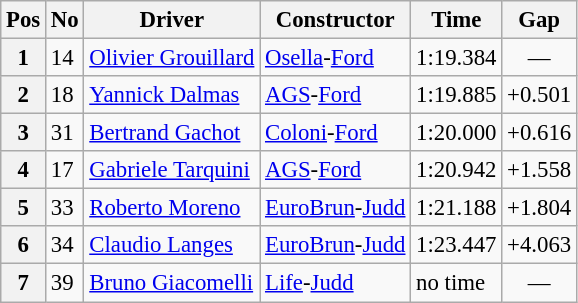<table class="wikitable sortable" style="font-size: 95%;">
<tr>
<th>Pos</th>
<th>No</th>
<th>Driver</th>
<th>Constructor</th>
<th>Time</th>
<th>Gap</th>
</tr>
<tr>
<th>1</th>
<td>14</td>
<td> <a href='#'>Olivier Grouillard</a></td>
<td><a href='#'>Osella</a>-<a href='#'>Ford</a></td>
<td>1:19.384</td>
<td align="center">—</td>
</tr>
<tr>
<th>2</th>
<td>18</td>
<td> <a href='#'>Yannick Dalmas</a></td>
<td><a href='#'>AGS</a>-<a href='#'>Ford</a></td>
<td>1:19.885</td>
<td>+0.501</td>
</tr>
<tr>
<th>3</th>
<td>31</td>
<td> <a href='#'>Bertrand Gachot</a></td>
<td><a href='#'>Coloni</a>-<a href='#'>Ford</a></td>
<td>1:20.000</td>
<td>+0.616</td>
</tr>
<tr>
<th>4</th>
<td>17</td>
<td> <a href='#'>Gabriele Tarquini</a></td>
<td><a href='#'>AGS</a>-<a href='#'>Ford</a></td>
<td>1:20.942</td>
<td>+1.558</td>
</tr>
<tr>
<th>5</th>
<td>33</td>
<td> <a href='#'>Roberto Moreno</a></td>
<td><a href='#'>EuroBrun</a>-<a href='#'>Judd</a></td>
<td>1:21.188</td>
<td>+1.804</td>
</tr>
<tr>
<th>6</th>
<td>34</td>
<td> <a href='#'>Claudio Langes</a></td>
<td><a href='#'>EuroBrun</a>-<a href='#'>Judd</a></td>
<td>1:23.447</td>
<td>+4.063</td>
</tr>
<tr>
<th>7</th>
<td>39</td>
<td> <a href='#'>Bruno Giacomelli</a></td>
<td><a href='#'>Life</a>-<a href='#'>Judd</a></td>
<td>no time</td>
<td align="center">—</td>
</tr>
</table>
